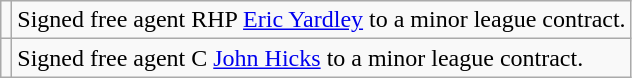<table class="wikitable">
<tr>
<td></td>
<td>Signed free agent RHP <a href='#'>Eric Yardley</a> to a minor league contract.</td>
</tr>
<tr>
<td></td>
<td>Signed free agent C <a href='#'>John Hicks</a> to a minor league contract.</td>
</tr>
</table>
